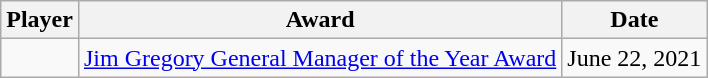<table class="wikitable sortable" style="text-align:center;">
<tr>
<th>Player</th>
<th>Award</th>
<th>Date</th>
</tr>
<tr>
<td></td>
<td><a href='#'>Jim Gregory General Manager of the Year Award</a></td>
<td>June 22, 2021</td>
</tr>
</table>
